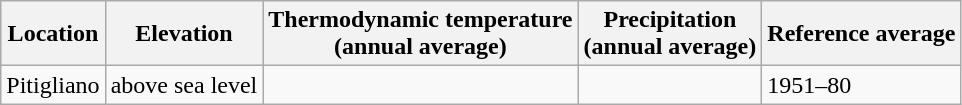<table class="wikitable">
<tr>
<th>Location</th>
<th>Elevation</th>
<th>Thermodynamic temperature<br><strong>(annual average)</strong></th>
<th>Precipitation<br>(annual average)</th>
<th>Reference average</th>
</tr>
<tr>
<td>Pitigliano</td>
<td> above sea level</td>
<td></td>
<td></td>
<td>1951–80</td>
</tr>
</table>
